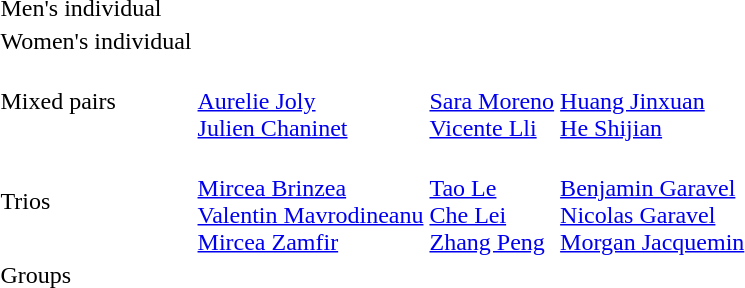<table>
<tr>
<td>Men's individual<br></td>
<td></td>
<td></td>
<td></td>
</tr>
<tr>
<td>Women's individual<br></td>
<td></td>
<td></td>
<td></td>
</tr>
<tr>
<td>Mixed pairs<br></td>
<td><br><a href='#'>Aurelie Joly</a><br><a href='#'>Julien Chaninet</a></td>
<td><br><a href='#'>Sara Moreno</a><br><a href='#'>Vicente Lli</a></td>
<td><br><a href='#'>Huang Jinxuan</a><br><a href='#'>He Shijian</a></td>
</tr>
<tr>
<td>Trios<br></td>
<td><br> <a href='#'>Mircea Brinzea</a><br><a href='#'>Valentin Mavrodineanu</a><br><a href='#'>Mircea Zamfir</a></td>
<td><br><a href='#'>Tao Le</a><br><a href='#'>Che Lei</a><br><a href='#'>Zhang Peng</a></td>
<td><br><a href='#'>Benjamin Garavel</a><br><a href='#'>Nicolas Garavel</a><br><a href='#'>Morgan Jacquemin</a></td>
</tr>
<tr>
<td>Groups<br></td>
<td></td>
<td></td>
<td></td>
</tr>
</table>
